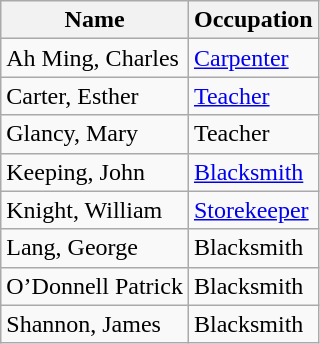<table class="wikitable">
<tr>
<th>Name</th>
<th>Occupation</th>
</tr>
<tr>
<td>Ah Ming, Charles</td>
<td><a href='#'>Carpenter</a></td>
</tr>
<tr>
<td>Carter, Esther</td>
<td><a href='#'>Teacher</a></td>
</tr>
<tr>
<td>Glancy, Mary</td>
<td>Teacher</td>
</tr>
<tr>
<td>Keeping, John</td>
<td><a href='#'>Blacksmith</a></td>
</tr>
<tr>
<td>Knight, William</td>
<td><a href='#'>Storekeeper</a></td>
</tr>
<tr>
<td>Lang, George</td>
<td>Blacksmith</td>
</tr>
<tr>
<td>O’Donnell Patrick</td>
<td>Blacksmith</td>
</tr>
<tr>
<td>Shannon, James</td>
<td>Blacksmith</td>
</tr>
</table>
